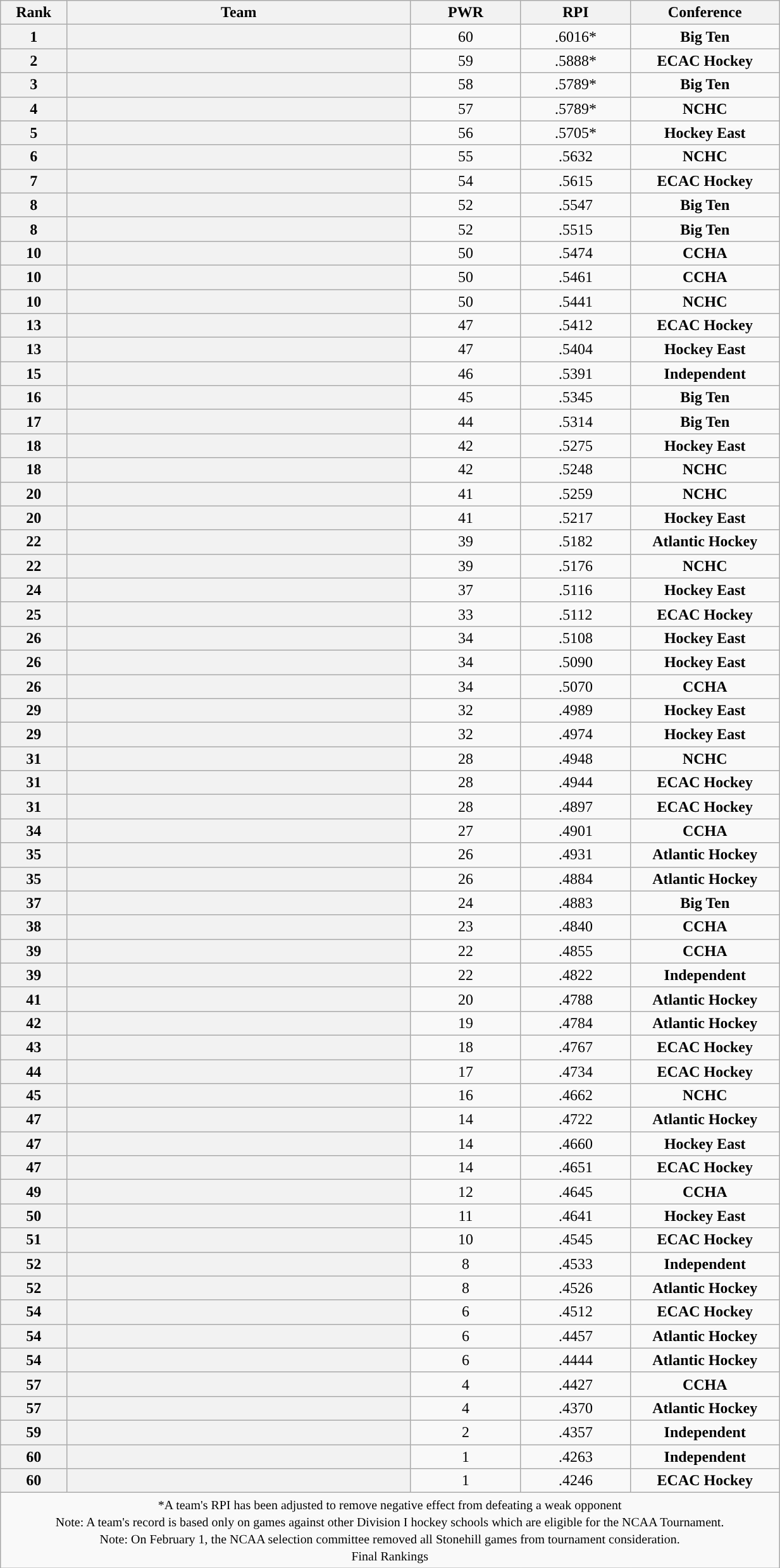<table class="wikitable sortable" style="text-align: center;" width=65%>
<tr>
<th ! width="4%">Rank</th>
<th ! width="25%">Team</th>
<th ! width="8%">PWR</th>
<th ! width="8%">RPI</th>
<th ! width="10%">Conference</th>
</tr>
<tr>
<th>1</th>
<th align=center><strong><a href='#'></a></strong></th>
<td>60</td>
<td>.6016*</td>
<td><strong>Big Ten</strong></td>
</tr>
<tr>
<th>2</th>
<th align=center><strong><a href='#'></a></strong></th>
<td>59</td>
<td>.5888*</td>
<td><strong>ECAC Hockey</strong></td>
</tr>
<tr>
<th>3</th>
<th align=center><strong><a href='#'></a></strong></th>
<td>58</td>
<td>.5789*</td>
<td><strong>Big Ten</strong></td>
</tr>
<tr>
<th>4</th>
<th align=center><strong><a href='#'></a></strong></th>
<td>57</td>
<td>.5789*</td>
<td><strong>NCHC</strong></td>
</tr>
<tr>
<th>5</th>
<th align=center><strong><a href='#'></a></strong></th>
<td>56</td>
<td>.5705*</td>
<td><strong>Hockey East</strong></td>
</tr>
<tr>
<th>6</th>
<th align=center><strong><a href='#'></a></strong></th>
<td>55</td>
<td>.5632</td>
<td><strong>NCHC</strong></td>
</tr>
<tr>
<th>7</th>
<th align=center><strong><a href='#'></a></strong></th>
<td>54</td>
<td>.5615</td>
<td><strong>ECAC Hockey</strong></td>
</tr>
<tr>
<th>8</th>
<th align=center><strong><a href='#'></a></strong></th>
<td>52</td>
<td>.5547</td>
<td><strong>Big Ten</strong></td>
</tr>
<tr>
<th>8</th>
<th align=center><strong><a href='#'></a></strong></th>
<td>52</td>
<td>.5515</td>
<td><strong>Big Ten</strong></td>
</tr>
<tr>
<th>10</th>
<th align=center><strong><a href='#'></a></strong></th>
<td>50</td>
<td>.5474</td>
<td><strong>CCHA</strong></td>
</tr>
<tr>
<th>10</th>
<th align=center><strong><a href='#'></a></strong></th>
<td>50</td>
<td>.5461</td>
<td><strong>CCHA</strong></td>
</tr>
<tr>
<th>10</th>
<th align=center><strong><a href='#'></a></strong></th>
<td>50</td>
<td>.5441</td>
<td><strong>NCHC</strong></td>
</tr>
<tr>
<th>13</th>
<th align=center><strong><a href='#'></a></strong></th>
<td>47</td>
<td>.5412</td>
<td><strong>ECAC Hockey</strong></td>
</tr>
<tr>
<th>13</th>
<th align=center><strong><a href='#'></a></strong></th>
<td>47</td>
<td>.5404</td>
<td><strong>Hockey East</strong></td>
</tr>
<tr>
<th>15</th>
<th align=center><strong><a href='#'></a></strong></th>
<td>46</td>
<td>.5391</td>
<td><strong>Independent</strong></td>
</tr>
<tr>
<th>16</th>
<th align=center><strong><a href='#'></a></strong></th>
<td>45</td>
<td>.5345</td>
<td><strong>Big Ten</strong></td>
</tr>
<tr>
<th>17</th>
<th align=center><strong><a href='#'></a></strong></th>
<td>44</td>
<td>.5314</td>
<td><strong>Big Ten</strong></td>
</tr>
<tr>
<th>18</th>
<th align=center><strong><a href='#'></a></strong></th>
<td>42</td>
<td>.5275</td>
<td><strong>Hockey East</strong></td>
</tr>
<tr>
<th>18</th>
<th align=center><strong><a href='#'></a></strong></th>
<td>42</td>
<td>.5248</td>
<td><strong>NCHC</strong></td>
</tr>
<tr>
<th>20</th>
<th align=center><strong><a href='#'></a></strong></th>
<td>41</td>
<td>.5259</td>
<td><strong>NCHC</strong></td>
</tr>
<tr>
<th>20</th>
<th align=center><strong><a href='#'></a></strong></th>
<td>41</td>
<td>.5217</td>
<td><strong>Hockey East</strong></td>
</tr>
<tr>
<th>22</th>
<th align=center><strong><a href='#'></a></strong></th>
<td>39</td>
<td>.5182</td>
<td><strong>Atlantic Hockey</strong></td>
</tr>
<tr>
<th>22</th>
<th align=center><strong><a href='#'></a></strong></th>
<td>39</td>
<td>.5176</td>
<td><strong>NCHC</strong></td>
</tr>
<tr>
<th>24</th>
<th align=center><strong><a href='#'></a></strong></th>
<td>37</td>
<td>.5116</td>
<td><strong>Hockey East</strong></td>
</tr>
<tr>
<th>25</th>
<th align=center><strong><a href='#'></a></strong></th>
<td>33</td>
<td>.5112</td>
<td><strong>ECAC Hockey</strong></td>
</tr>
<tr>
<th>26</th>
<th align=center><strong><a href='#'></a></strong></th>
<td>34</td>
<td>.5108</td>
<td><strong>Hockey East</strong></td>
</tr>
<tr>
<th>26</th>
<th align=center><strong><a href='#'></a></strong></th>
<td>34</td>
<td>.5090</td>
<td><strong>Hockey East</strong></td>
</tr>
<tr>
<th>26</th>
<th align=center><strong><a href='#'></a></strong></th>
<td>34</td>
<td>.5070</td>
<td><strong>CCHA</strong></td>
</tr>
<tr>
<th>29</th>
<th align=center><strong><a href='#'></a></strong></th>
<td>32</td>
<td>.4989</td>
<td><strong>Hockey East</strong></td>
</tr>
<tr>
<th>29</th>
<th align=center><strong><a href='#'></a></strong></th>
<td>32</td>
<td>.4974</td>
<td><strong>Hockey East</strong></td>
</tr>
<tr>
<th>31</th>
<th align=center><strong><a href='#'></a></strong></th>
<td>28</td>
<td>.4948</td>
<td><strong>NCHC</strong></td>
</tr>
<tr>
<th>31</th>
<th align=center><strong><a href='#'></a></strong></th>
<td>28</td>
<td>.4944</td>
<td><strong>ECAC Hockey</strong></td>
</tr>
<tr>
<th>31</th>
<th align=center><strong><a href='#'></a></strong></th>
<td>28</td>
<td>.4897</td>
<td><strong>ECAC Hockey</strong></td>
</tr>
<tr>
<th>34</th>
<th align=center><strong><a href='#'></a></strong></th>
<td>27</td>
<td>.4901</td>
<td><strong>CCHA</strong></td>
</tr>
<tr>
<th>35</th>
<th align=center><strong><a href='#'></a></strong></th>
<td>26</td>
<td>.4931</td>
<td><strong>Atlantic Hockey</strong></td>
</tr>
<tr>
<th>35</th>
<th align=center><strong><a href='#'></a></strong></th>
<td>26</td>
<td>.4884</td>
<td><strong>Atlantic Hockey</strong></td>
</tr>
<tr>
<th>37</th>
<th align=center><strong><a href='#'></a></strong></th>
<td>24</td>
<td>.4883</td>
<td><strong>Big Ten</strong></td>
</tr>
<tr>
<th>38</th>
<th align=center><strong><a href='#'></a></strong></th>
<td>23</td>
<td>.4840</td>
<td><strong>CCHA</strong></td>
</tr>
<tr>
<th>39</th>
<th align=center><strong><a href='#'></a></strong></th>
<td>22</td>
<td>.4855</td>
<td><strong>CCHA</strong></td>
</tr>
<tr>
<th>39</th>
<th align=center><strong><a href='#'></a></strong></th>
<td>22</td>
<td>.4822</td>
<td><strong>Independent</strong></td>
</tr>
<tr>
<th>41</th>
<th align=center><strong><a href='#'></a></strong></th>
<td>20</td>
<td>.4788</td>
<td><strong>Atlantic Hockey</strong></td>
</tr>
<tr>
<th>42</th>
<th align=center><strong><a href='#'></a></strong></th>
<td>19</td>
<td>.4784</td>
<td><strong>Atlantic Hockey</strong></td>
</tr>
<tr>
<th>43</th>
<th align=center><strong><a href='#'></a></strong></th>
<td>18</td>
<td>.4767</td>
<td><strong>ECAC Hockey</strong></td>
</tr>
<tr>
<th>44</th>
<th align=center><strong><a href='#'></a></strong></th>
<td>17</td>
<td>.4734</td>
<td><strong>ECAC Hockey</strong></td>
</tr>
<tr>
<th>45</th>
<th align=center><strong><a href='#'></a></strong></th>
<td>16</td>
<td>.4662</td>
<td><strong>NCHC</strong></td>
</tr>
<tr>
<th>47</th>
<th align=center><strong><a href='#'></a></strong></th>
<td>14</td>
<td>.4722</td>
<td><strong>Atlantic Hockey</strong></td>
</tr>
<tr>
<th>47</th>
<th align=center><strong><a href='#'></a></strong></th>
<td>14</td>
<td>.4660</td>
<td><strong>Hockey East</strong></td>
</tr>
<tr>
<th>47</th>
<th align=center><strong><a href='#'></a></strong></th>
<td>14</td>
<td>.4651</td>
<td><strong>ECAC Hockey</strong></td>
</tr>
<tr>
<th>49</th>
<th align=center><strong><a href='#'></a></strong></th>
<td>12</td>
<td>.4645</td>
<td><strong>CCHA</strong></td>
</tr>
<tr>
<th>50</th>
<th align=center><strong><a href='#'></a></strong></th>
<td>11</td>
<td>.4641</td>
<td><strong>Hockey East</strong></td>
</tr>
<tr>
<th>51</th>
<th align=center><strong><a href='#'></a></strong></th>
<td>10</td>
<td>.4545</td>
<td><strong>ECAC Hockey</strong></td>
</tr>
<tr>
<th>52</th>
<th align=center><strong><a href='#'></a></strong></th>
<td>8</td>
<td>.4533</td>
<td><strong>Independent</strong></td>
</tr>
<tr>
<th>52</th>
<th align=center><strong><a href='#'></a></strong></th>
<td>8</td>
<td>.4526</td>
<td><strong>Atlantic Hockey</strong></td>
</tr>
<tr>
<th>54</th>
<th align=center><strong><a href='#'></a></strong></th>
<td>6</td>
<td>.4512</td>
<td><strong>ECAC Hockey</strong></td>
</tr>
<tr>
<th>54</th>
<th align=center><strong><a href='#'></a></strong></th>
<td>6</td>
<td>.4457</td>
<td><strong>Atlantic Hockey</strong></td>
</tr>
<tr>
<th>54</th>
<th align=center><strong><a href='#'></a></strong></th>
<td>6</td>
<td>.4444</td>
<td><strong>Atlantic Hockey</strong></td>
</tr>
<tr>
<th>57</th>
<th align=center><strong><a href='#'></a></strong></th>
<td>4</td>
<td>.4427</td>
<td><strong>CCHA</strong></td>
</tr>
<tr>
<th>57</th>
<th align=center><strong><a href='#'></a></strong></th>
<td>4</td>
<td>.4370</td>
<td><strong>Atlantic Hockey</strong></td>
</tr>
<tr>
<th>59</th>
<th align=center><strong><a href='#'></a></strong></th>
<td>2</td>
<td>.4357</td>
<td><strong>Independent</strong></td>
</tr>
<tr>
<th>60</th>
<th align=center><strong><a href='#'></a></strong></th>
<td>1</td>
<td>.4263</td>
<td><strong>Independent</strong></td>
</tr>
<tr>
<th>60</th>
<th align=center><strong><a href='#'></a></strong></th>
<td>1</td>
<td>.4246</td>
<td><strong>ECAC Hockey</strong></td>
</tr>
<tr class="sortbottom">
<td colspan=5 style="text-align:center;"><small> *A team's RPI has been adjusted to remove negative effect from defeating a weak opponent <br> Note: A team's record is based only on games against other Division I hockey schools which are eligible for the NCAA Tournament.</small><br><small>Note: On February 1, the NCAA selection committee removed all Stonehill games from tournament consideration.</small><br><small>Final Rankings</small></td>
</tr>
</table>
